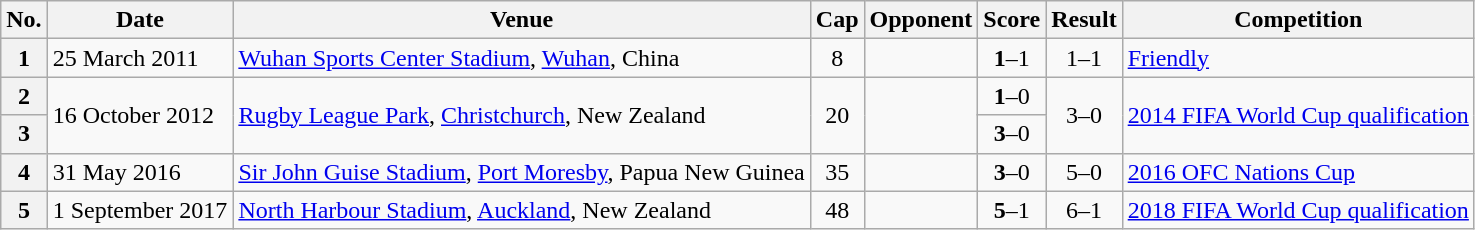<table class="wikitable sortable plainrowheaders">
<tr>
<th scope=col>No.</th>
<th scope=col data-sort-type=date>Date</th>
<th scope=col>Venue</th>
<th scope=col>Cap</th>
<th scope=col>Opponent</th>
<th scope=col>Score</th>
<th scope=col>Result</th>
<th scope=col>Competition</th>
</tr>
<tr>
<th scope=row>1</th>
<td>25 March 2011</td>
<td><a href='#'>Wuhan Sports Center Stadium</a>, <a href='#'>Wuhan</a>, China</td>
<td align=center>8</td>
<td></td>
<td align=center><strong>1</strong>–1</td>
<td align=center>1–1</td>
<td><a href='#'>Friendly</a></td>
</tr>
<tr>
<th scope=row>2</th>
<td rowspan=2>16 October 2012</td>
<td rowspan=2><a href='#'>Rugby League Park</a>, <a href='#'>Christchurch</a>, New Zealand</td>
<td rowspan=2 align=center>20</td>
<td rowspan=2></td>
<td align=center><strong>1</strong>–0</td>
<td align=center rowspan=2>3–0</td>
<td rowspan=2><a href='#'>2014 FIFA World Cup qualification</a></td>
</tr>
<tr>
<th scope=row>3</th>
<td align=center><strong>3</strong>–0</td>
</tr>
<tr>
<th scope=row>4</th>
<td>31 May 2016</td>
<td><a href='#'>Sir John Guise Stadium</a>, <a href='#'>Port Moresby</a>, Papua New Guinea</td>
<td align=center>35</td>
<td></td>
<td align=center><strong>3</strong>–0</td>
<td align=center>5–0</td>
<td><a href='#'>2016 OFC Nations Cup</a></td>
</tr>
<tr>
<th scope=row>5</th>
<td>1 September 2017</td>
<td><a href='#'>North Harbour Stadium</a>, <a href='#'>Auckland</a>, New Zealand</td>
<td align=center>48</td>
<td></td>
<td align=center><strong>5</strong>–1</td>
<td align=center>6–1</td>
<td><a href='#'>2018 FIFA World Cup qualification</a></td>
</tr>
</table>
